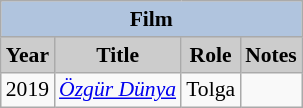<table class="wikitable sortable" style="font-size:90%">
<tr>
<th colspan="4" style="background:LightSteelBlue">Film</th>
</tr>
<tr>
<th style="background:#CCCCCC">Year</th>
<th style="background:#CCCCCC">Title</th>
<th style="background:#CCCCCC">Role</th>
<th style="background:#CCCCCC">Notes</th>
</tr>
<tr>
<td>2019</td>
<td><em><a href='#'>Özgür Dünya</a></em></td>
<td>Tolga</td>
<td></td>
</tr>
</table>
